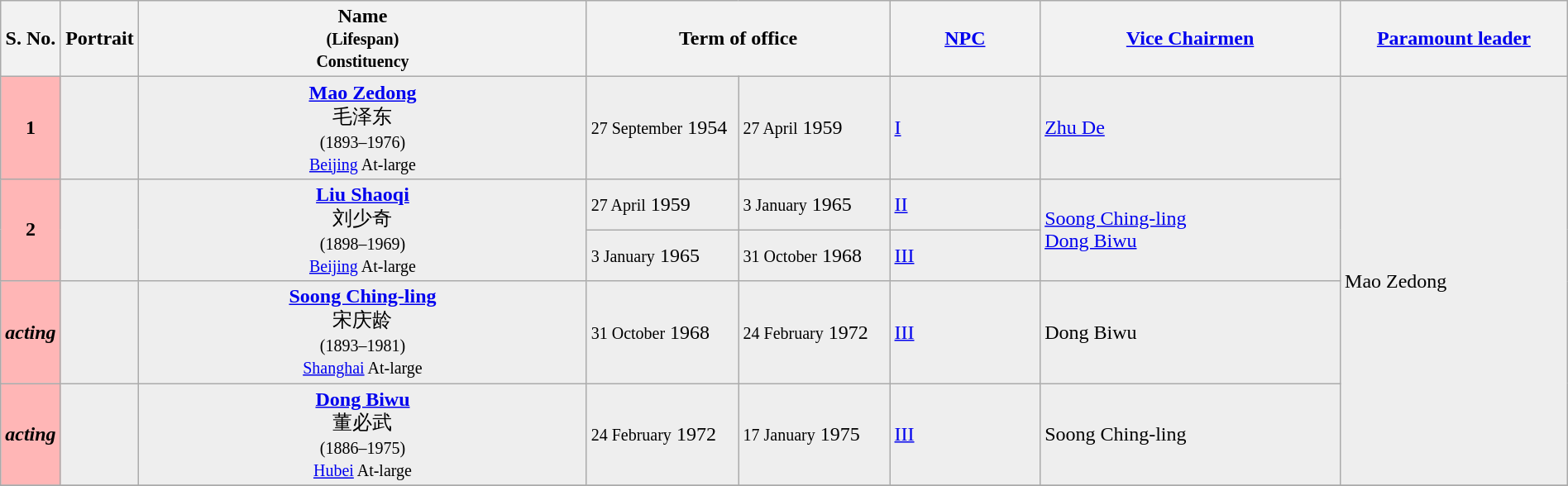<table class="wikitable" width=100%>
<tr>
<th>S. No.</th>
<th width="5%">Portrait</th>
<th width="30%">Name<br><small>(Lifespan)<br>Constituency</small></th>
<th colspan="2" width="30%">Term of office</th>
<th width="10%"><a href='#'>NPC</a></th>
<th width="20%"><a href='#'>Vice Chairmen</a></th>
<th width="20%"><a href='#'>Paramount leader</a></th>
</tr>
<tr bgcolor="#EEEEEE">
<th style="background-color: #FFB6B6" width="20">1</th>
<td></td>
<td align="center"><strong><a href='#'>Mao Zedong</a></strong><br><span>毛泽东</span><small><br>(1893–1976)<br><a href='#'>Beijing</a> At-large</small></td>
<td width="10%"><small> 27 September</small> 1954</td>
<td width="10%"><small>27 April</small> 1959</td>
<td><a href='#'>I</a></td>
<td><a href='#'>Zhu De</a></td>
<td rowspan="5">Mao Zedong</td>
</tr>
<tr bgcolor="#EEEEEE">
<th rowspan="2" style="background-color: #FFB6B6">2</th>
<td rowspan="2"></td>
<td rowspan="2" align="center"><strong><a href='#'>Liu Shaoqi</a></strong><br><span>刘少奇</span><small><br>(1898–1969)<br><a href='#'>Beijing</a> At-large</small></td>
<td width="10%"><small>27 April</small> 1959</td>
<td width="10%"><small>3 January</small> 1965</td>
<td><a href='#'>II</a></td>
<td rowspan="2"><a href='#'>Soong Ching-ling</a><br><a href='#'>Dong Biwu</a></td>
</tr>
<tr bgcolor="#EEEEEE">
<td width="10%"><small>3 January</small> 1965</td>
<td width="10%"><small>31 October</small> 1968</td>
<td><a href='#'>III</a></td>
</tr>
<tr bgcolor="#EEEEEE">
<th style="background-color: #FFB6B6"><em>acting</em></th>
<td></td>
<td align="center"><strong><a href='#'>Soong Ching-ling</a></strong><br><span>宋庆龄</span><small><br>(1893–1981)<br><a href='#'>Shanghai</a> At-large</small></td>
<td width=10%><small>31 October</small> 1968</td>
<td width=10%><small>24 February</small> 1972</td>
<td><a href='#'>III</a></td>
<td>Dong Biwu</td>
</tr>
<tr bgcolor="#EEEEEE">
<th style="background-color: #FFB6B6"><em>acting</em></th>
<td></td>
<td align="center" width="15%"><strong><a href='#'>Dong Biwu</a></strong><br><span>董必武</span><small><br>(1886–1975)<br><a href='#'>Hubei</a> At-large</small></td>
<td><small>24 February</small> 1972</td>
<td><small>17 January</small> 1975</td>
<td><a href='#'>III</a></td>
<td>Soong Ching-ling</td>
</tr>
<tr>
</tr>
</table>
